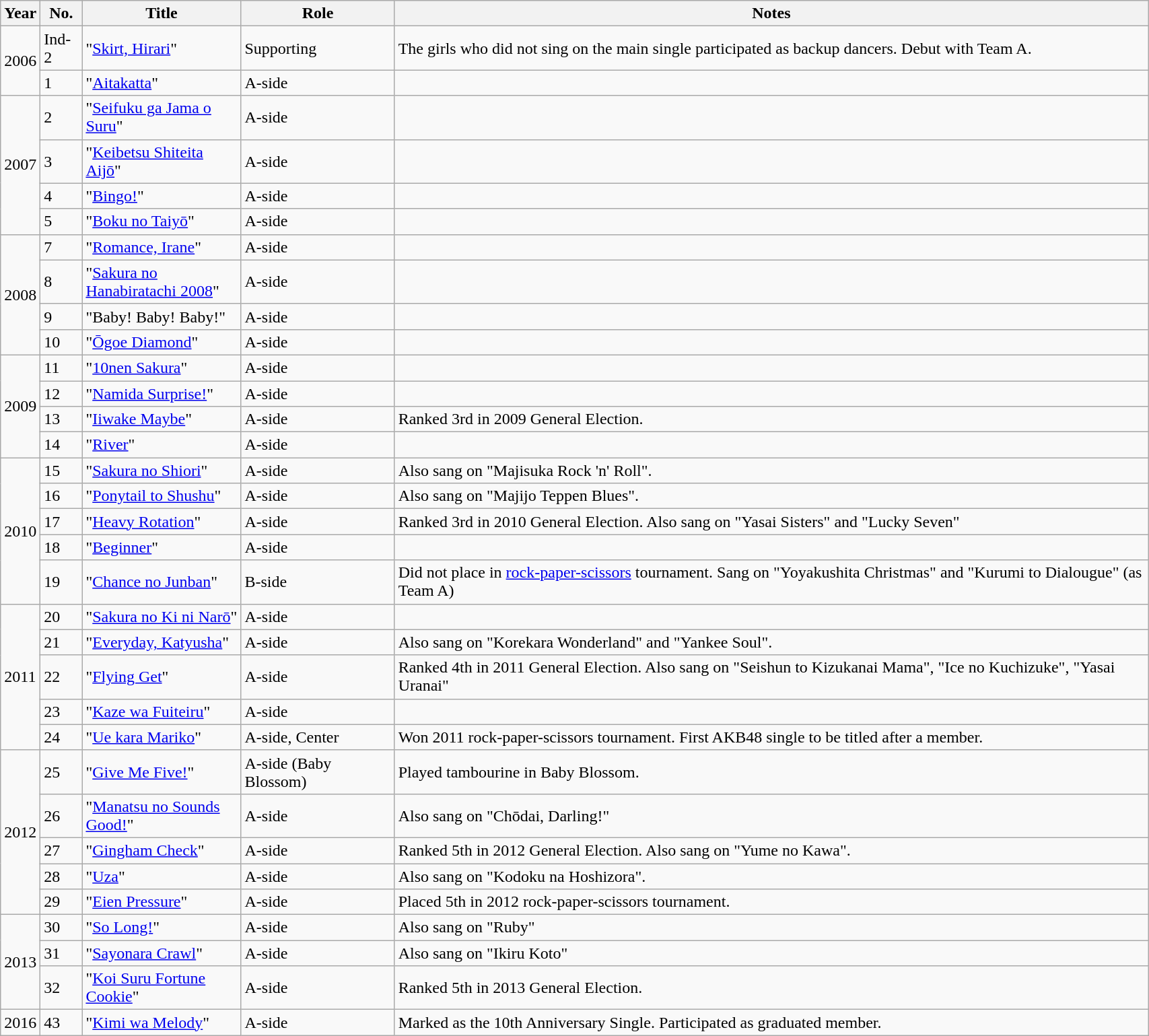<table class="wikitable sortable"  style="width:90%;">
<tr>
<th>Year</th>
<th data-sort-type="number">No. </th>
<th style="width:150px;">Title </th>
<th>Role </th>
<th class="unsortable">Notes </th>
</tr>
<tr>
<td rowspan="2">2006</td>
<td>Ind-2</td>
<td>"<a href='#'>Skirt, Hirari</a>"</td>
<td>Supporting</td>
<td>The girls who did not sing on the main single participated as backup dancers.  Debut with Team A.</td>
</tr>
<tr>
<td>1</td>
<td>"<a href='#'>Aitakatta</a>"</td>
<td>A-side</td>
<td></td>
</tr>
<tr>
<td rowspan="4">2007</td>
<td>2</td>
<td>"<a href='#'>Seifuku ga Jama o Suru</a>"</td>
<td>A-side</td>
<td></td>
</tr>
<tr>
<td>3</td>
<td>"<a href='#'>Keibetsu Shiteita Aijō</a>"</td>
<td>A-side</td>
<td></td>
</tr>
<tr>
<td>4</td>
<td>"<a href='#'>Bingo!</a>"</td>
<td>A-side</td>
<td></td>
</tr>
<tr>
<td>5</td>
<td>"<a href='#'>Boku no Taiyō</a>"</td>
<td>A-side</td>
<td></td>
</tr>
<tr>
<td rowspan="4">2008</td>
<td>7</td>
<td>"<a href='#'>Romance, Irane</a>"</td>
<td>A-side</td>
<td></td>
</tr>
<tr>
<td>8</td>
<td>"<a href='#'>Sakura no Hanabiratachi 2008</a>"</td>
<td>A-side</td>
<td></td>
</tr>
<tr>
<td>9</td>
<td>"Baby! Baby! Baby!"</td>
<td>A-side</td>
<td></td>
</tr>
<tr>
<td>10</td>
<td>"<a href='#'>Ōgoe Diamond</a>"</td>
<td>A-side</td>
<td></td>
</tr>
<tr>
<td rowspan="4">2009</td>
<td>11</td>
<td>"<a href='#'>10nen Sakura</a>"</td>
<td>A-side</td>
<td></td>
</tr>
<tr>
<td>12</td>
<td>"<a href='#'>Namida Surprise!</a>"</td>
<td>A-side</td>
<td></td>
</tr>
<tr>
<td>13</td>
<td>"<a href='#'>Iiwake Maybe</a>"</td>
<td>A-side</td>
<td>Ranked 3rd in 2009 General Election.</td>
</tr>
<tr>
<td>14</td>
<td>"<a href='#'>River</a>"</td>
<td>A-side</td>
<td></td>
</tr>
<tr>
<td rowspan="5">2010</td>
<td>15</td>
<td>"<a href='#'>Sakura no Shiori</a>"</td>
<td>A-side</td>
<td>Also sang on "Majisuka Rock 'n' Roll".</td>
</tr>
<tr>
<td>16</td>
<td>"<a href='#'>Ponytail to Shushu</a>"</td>
<td>A-side</td>
<td>Also sang on "Majijo Teppen Blues".</td>
</tr>
<tr>
<td>17</td>
<td>"<a href='#'>Heavy Rotation</a>"</td>
<td>A-side</td>
<td>Ranked 3rd in 2010 General Election. Also sang on "Yasai Sisters" and "Lucky Seven"</td>
</tr>
<tr>
<td>18</td>
<td>"<a href='#'>Beginner</a>"</td>
<td>A-side</td>
<td></td>
</tr>
<tr>
<td>19</td>
<td>"<a href='#'>Chance no Junban</a>"</td>
<td>B-side</td>
<td>Did not place in <a href='#'>rock-paper-scissors</a> tournament. Sang on "Yoyakushita Christmas" and "Kurumi to Dialougue" (as Team A)</td>
</tr>
<tr>
<td rowspan="5">2011</td>
<td>20</td>
<td>"<a href='#'>Sakura no Ki ni Narō</a>"</td>
<td>A-side</td>
<td></td>
</tr>
<tr>
<td>21</td>
<td>"<a href='#'>Everyday, Katyusha</a>"</td>
<td>A-side</td>
<td>Also sang on "Korekara Wonderland" and "Yankee Soul".</td>
</tr>
<tr>
<td>22</td>
<td>"<a href='#'>Flying Get</a>"</td>
<td>A-side</td>
<td>Ranked 4th in 2011 General Election. Also sang on "Seishun to Kizukanai Mama", "Ice no Kuchizuke", "Yasai Uranai"</td>
</tr>
<tr>
<td>23</td>
<td>"<a href='#'>Kaze wa Fuiteiru</a>"</td>
<td>A-side</td>
<td></td>
</tr>
<tr>
<td>24</td>
<td>"<a href='#'>Ue kara Mariko</a>"</td>
<td>A-side, Center</td>
<td>Won 2011 rock-paper-scissors tournament. First AKB48 single to be titled after a member.</td>
</tr>
<tr>
<td rowspan="5">2012</td>
<td>25</td>
<td>"<a href='#'>Give Me Five!</a>"</td>
<td>A-side (Baby Blossom)</td>
<td>Played tambourine in Baby Blossom.</td>
</tr>
<tr>
<td>26</td>
<td>"<a href='#'>Manatsu no Sounds Good!</a>"</td>
<td>A-side</td>
<td>Also sang on "Chōdai, Darling!"</td>
</tr>
<tr>
<td>27</td>
<td>"<a href='#'>Gingham Check</a>"</td>
<td>A-side</td>
<td>Ranked 5th in 2012 General Election. Also sang on "Yume no Kawa".</td>
</tr>
<tr>
<td>28</td>
<td>"<a href='#'>Uza</a>"</td>
<td>A-side</td>
<td>Also sang on "Kodoku na Hoshizora".</td>
</tr>
<tr>
<td>29</td>
<td>"<a href='#'>Eien Pressure</a>"</td>
<td>A-side</td>
<td>Placed 5th in 2012 rock-paper-scissors tournament.</td>
</tr>
<tr>
<td rowspan="3">2013</td>
<td>30</td>
<td>"<a href='#'>So Long!</a>"</td>
<td>A-side</td>
<td>Also sang on "Ruby"</td>
</tr>
<tr>
<td>31</td>
<td>"<a href='#'>Sayonara Crawl</a>"</td>
<td>A-side</td>
<td>Also sang on "Ikiru Koto"</td>
</tr>
<tr>
<td>32</td>
<td>"<a href='#'>Koi Suru Fortune Cookie</a>"</td>
<td>A-side</td>
<td>Ranked 5th in 2013 General Election.</td>
</tr>
<tr>
<td>2016</td>
<td>43</td>
<td>"<a href='#'>Kimi wa Melody</a>"</td>
<td>A-side</td>
<td>Marked as the 10th Anniversary Single. Participated as graduated member.</td>
</tr>
</table>
